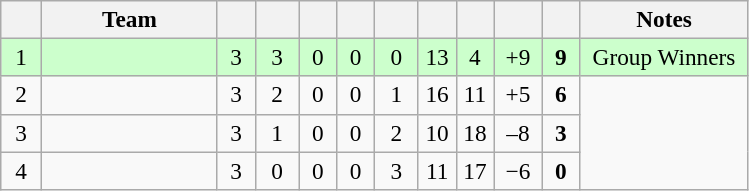<table class="wikitable" style="text-align: center; font-size: 97%;">
<tr>
<th width="20"></th>
<th width="110">Team</th>
<th width="18"></th>
<th width="22"></th>
<th width="18"></th>
<th width="18"></th>
<th width="22"></th>
<th width="18"></th>
<th width="18"></th>
<th width="25"></th>
<th width="18"></th>
<th width="105">Notes</th>
</tr>
<tr style="background-color: #ccffcc;">
<td>1</td>
<td align=left></td>
<td>3</td>
<td>3</td>
<td>0</td>
<td>0</td>
<td>0</td>
<td>13</td>
<td>4</td>
<td>+9</td>
<td><strong>9</strong></td>
<td>Group Winners</td>
</tr>
<tr>
<td>2</td>
<td align=left></td>
<td>3</td>
<td>2</td>
<td>0</td>
<td>0</td>
<td>1</td>
<td>16</td>
<td>11</td>
<td>+5</td>
<td><strong>6</strong></td>
<td rowspan="3"></td>
</tr>
<tr>
<td>3</td>
<td align=left></td>
<td>3</td>
<td>1</td>
<td>0</td>
<td>0</td>
<td>2</td>
<td>10</td>
<td>18</td>
<td>–8</td>
<td><strong>3</strong></td>
</tr>
<tr>
<td>4</td>
<td align=left></td>
<td>3</td>
<td>0</td>
<td>0</td>
<td>0</td>
<td>3</td>
<td>11</td>
<td>17</td>
<td>−6</td>
<td><strong>0</strong></td>
</tr>
</table>
